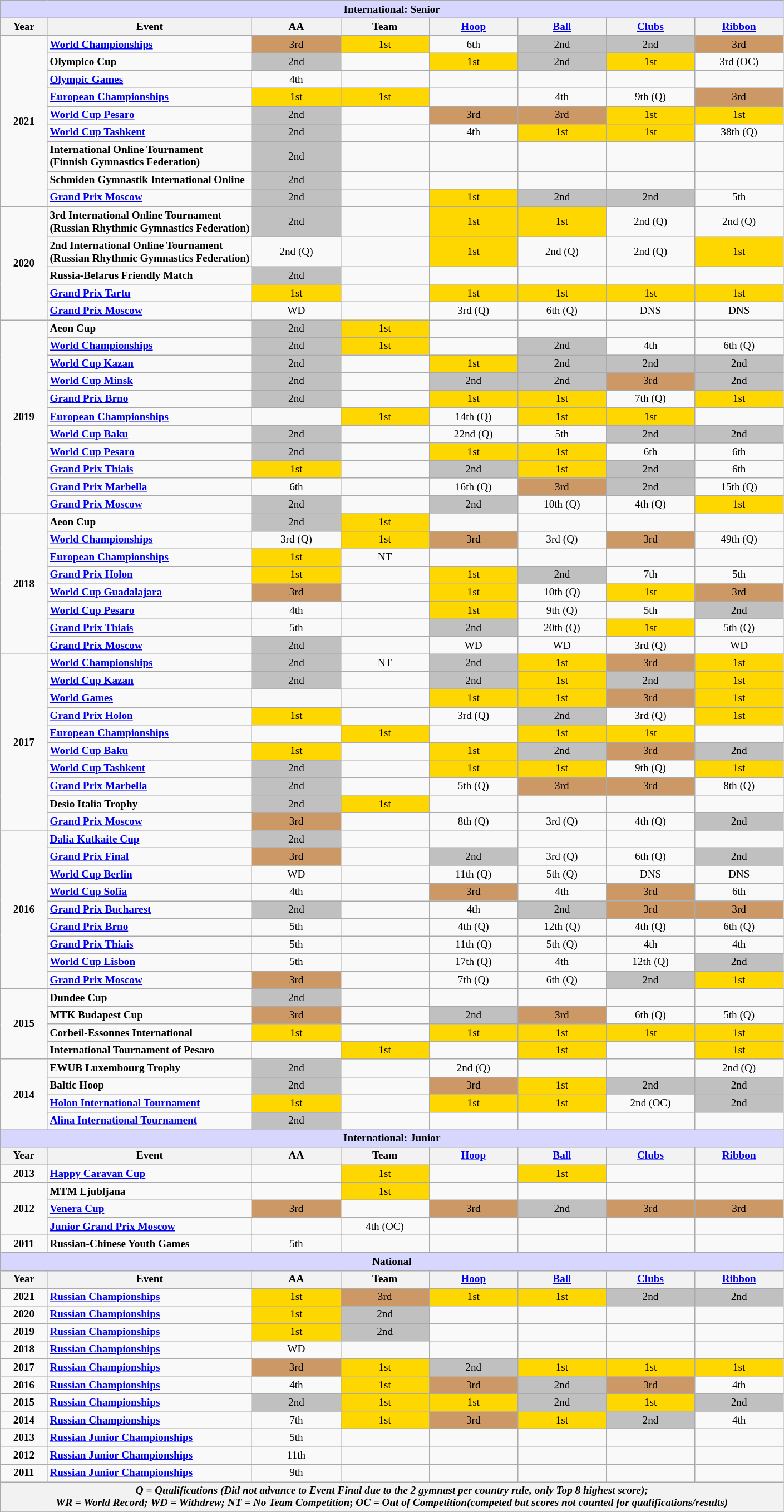<table class="wikitable" style="text-align:center; font-size: 80%;">
<tr>
<th align=center colspan=8  style="background-color: #D6D6FF; "><strong>International: Senior</strong></th>
</tr>
<tr>
<th>Year</th>
<th>Event</th>
<th width=100px>AA</th>
<th width=100px>Team</th>
<th width=100px><a href='#'>Hoop</a></th>
<th width=100px><a href='#'>Ball</a></th>
<th width=100px><a href='#'>Clubs</a></th>
<th width=100px><a href='#'>Ribbon</a></th>
</tr>
<tr>
<td rowspan="9"><strong>2021</strong></td>
<td align=left><strong><a href='#'>World Championships</a></strong></td>
<td bgcolor=CC9966>3rd</td>
<td bgcolor=gold>1st</td>
<td>6th</td>
<td bgcolor=silver>2nd</td>
<td bgcolor=silver>2nd</td>
<td bgcolor=CC9966>3rd</td>
</tr>
<tr>
<td align=left><strong>Olympico Cup</strong></td>
<td bgcolor=silver>2nd</td>
<td></td>
<td bgcolor=gold>1st</td>
<td bgcolor=silver>2nd</td>
<td bgcolor=gold>1st</td>
<td>3rd (OC)</td>
</tr>
<tr>
<td align=left><strong><a href='#'>Olympic Games</a></strong></td>
<td>4th</td>
<td></td>
<td></td>
<td></td>
<td></td>
<td></td>
</tr>
<tr>
<td align=left><strong><a href='#'>European Championships</a></strong></td>
<td bgcolor=gold>1st</td>
<td bgcolor=gold>1st</td>
<td></td>
<td>4th</td>
<td>9th (Q)</td>
<td bgcolor=CC9966>3rd</td>
</tr>
<tr>
<td align=left><strong><a href='#'>World Cup Pesaro</a></strong></td>
<td bgcolor=silver>2nd</td>
<td></td>
<td bgcolor=CC9966>3rd</td>
<td bgcolor=CC9966>3rd</td>
<td bgcolor=gold>1st</td>
<td bgcolor=gold>1st</td>
</tr>
<tr>
<td align=left><strong><a href='#'>World Cup Tashkent</a></strong></td>
<td bgcolor=silver>2nd</td>
<td></td>
<td>4th</td>
<td bgcolor=gold>1st</td>
<td bgcolor=gold>1st</td>
<td>38th (Q)</td>
</tr>
<tr>
<td align=left><strong>International Online Tournament<br>(Finnish Gymnastics Federation)</strong></td>
<td bgcolor=silver>2nd</td>
<td></td>
<td></td>
<td></td>
<td></td>
<td></td>
</tr>
<tr>
<td align=left><strong>Schmiden Gymnastik International Online</strong></td>
<td bgcolor=silver>2nd</td>
<td></td>
<td></td>
<td></td>
<td></td>
<td></td>
</tr>
<tr>
<td align=left><strong><a href='#'>Grand Prix Moscow</a></strong></td>
<td bgcolor=silver>2nd</td>
<td></td>
<td bgcolor=gold>1st</td>
<td bgcolor=silver>2nd</td>
<td bgcolor=silver>2nd</td>
<td>5th</td>
</tr>
<tr>
<td rowspan="5"><strong>2020</strong></td>
<td align=left><strong>3rd International Online Tournament<br>(Russian Rhythmic Gymnastics Federation)</strong></td>
<td bgcolor=silver>2nd</td>
<td></td>
<td bgcolor=gold>1st</td>
<td bgcolor=gold>1st</td>
<td>2nd (Q)</td>
<td>2nd (Q)</td>
</tr>
<tr>
<td align=left><strong>2nd International Online Tournament<br>(Russian Rhythmic Gymnastics Federation)</strong></td>
<td>2nd (Q)</td>
<td></td>
<td bgcolor=gold>1st</td>
<td>2nd (Q)</td>
<td>2nd (Q)</td>
<td bgcolor=gold>1st</td>
</tr>
<tr>
<td align=left><strong>Russia-Belarus Friendly Match</strong></td>
<td bgcolor=silver>2nd</td>
<td></td>
<td></td>
<td></td>
<td></td>
<td></td>
</tr>
<tr>
<td align=left><strong><a href='#'>Grand Prix Tartu</a></strong></td>
<td bgcolor=gold>1st</td>
<td></td>
<td bgcolor=gold>1st</td>
<td bgcolor=gold>1st</td>
<td bgcolor=gold>1st</td>
<td bgcolor=gold>1st</td>
</tr>
<tr>
<td align=left><strong><a href='#'>Grand Prix Moscow</a></strong></td>
<td>WD</td>
<td></td>
<td>3rd (Q)</td>
<td>6th (Q)</td>
<td>DNS</td>
<td>DNS</td>
</tr>
<tr>
<td rowspan="11"><strong>2019</strong></td>
<td align=left><strong>Aeon Cup</strong></td>
<td bgcolor=silver>2nd</td>
<td bgcolor=gold>1st</td>
<td></td>
<td></td>
<td></td>
<td></td>
</tr>
<tr>
<td align=left><strong><a href='#'>World Championships</a></strong></td>
<td bgcolor=silver>2nd</td>
<td bgcolor=gold>1st</td>
<td></td>
<td bgcolor=silver>2nd</td>
<td>4th</td>
<td>6th (Q)</td>
</tr>
<tr>
<td align=left><strong><a href='#'>World Cup Kazan</a></strong></td>
<td bgcolor=silver>2nd</td>
<td></td>
<td bgcolor=gold>1st</td>
<td bgcolor=silver>2nd</td>
<td bgcolor=silver>2nd</td>
<td bgcolor=silver>2nd</td>
</tr>
<tr>
<td align=left><strong><a href='#'>World Cup Minsk</a></strong></td>
<td bgcolor=silver>2nd</td>
<td></td>
<td bgcolor=silver>2nd</td>
<td bgcolor=silver>2nd</td>
<td bgcolor=CC9966>3rd</td>
<td bgcolor=silver>2nd</td>
</tr>
<tr>
<td align=left><strong><a href='#'>Grand Prix Brno</a></strong></td>
<td bgcolor=silver>2nd</td>
<td></td>
<td bgcolor=gold>1st</td>
<td bgcolor=gold>1st</td>
<td>7th (Q)</td>
<td bgcolor=gold>1st</td>
</tr>
<tr>
<td align="left"><strong><a href='#'>European Championships</a></strong></td>
<td></td>
<td bgcolor=gold>1st</td>
<td>14th (Q)</td>
<td bgcolor=gold>1st</td>
<td bgcolor=gold>1st</td>
<td></td>
</tr>
<tr>
<td align=left><strong><a href='#'>World Cup Baku</a></strong></td>
<td bgcolor=silver>2nd</td>
<td></td>
<td>22nd (Q)</td>
<td>5th</td>
<td bgcolor=silver>2nd</td>
<td bgcolor=silver>2nd</td>
</tr>
<tr>
<td align=left><strong><a href='#'>World Cup Pesaro</a></strong></td>
<td bgcolor=silver>2nd</td>
<td></td>
<td bgcolor=gold>1st</td>
<td bgcolor=gold>1st</td>
<td>6th</td>
<td>6th</td>
</tr>
<tr>
<td align=left><strong><a href='#'>Grand Prix Thiais</a></strong></td>
<td bgcolor=gold>1st</td>
<td></td>
<td bgcolor=silver>2nd</td>
<td bgcolor=gold>1st</td>
<td bgcolor=silver>2nd</td>
<td>6th</td>
</tr>
<tr>
<td align="left"><strong><a href='#'>Grand Prix Marbella</a></strong></td>
<td>6th</td>
<td></td>
<td>16th (Q)</td>
<td bgcolor=CC9966>3rd</td>
<td bgcolor=silver>2nd</td>
<td>15th (Q)</td>
</tr>
<tr>
<td align=left><strong><a href='#'>Grand Prix Moscow</a></strong></td>
<td bgcolor=silver>2nd</td>
<td></td>
<td bgcolor=silver>2nd</td>
<td>10th (Q)</td>
<td>4th (Q)</td>
<td bgcolor=gold>1st</td>
</tr>
<tr>
<td rowspan="8" width=50px><strong>2018</strong></td>
<td align=left><strong>Aeon Cup</strong></td>
<td bgcolor=silver>2nd</td>
<td bgcolor=gold>1st</td>
<td></td>
<td></td>
<td></td>
<td></td>
</tr>
<tr>
<td align=left><strong><a href='#'>World Championships</a></strong></td>
<td>3rd (Q)</td>
<td bgcolor=gold>1st</td>
<td bgcolor=CC9966>3rd</td>
<td>3rd (Q)</td>
<td bgcolor=CC9966>3rd</td>
<td>49th (Q)</td>
</tr>
<tr>
<td align=left><strong><a href='#'>European Championships</a></strong></td>
<td bgcolor=gold>1st</td>
<td>NT</td>
<td></td>
<td></td>
<td></td>
<td></td>
</tr>
<tr>
<td align=left><strong><a href='#'>Grand Prix Holon</a></strong></td>
<td bgcolor=gold>1st</td>
<td></td>
<td bgcolor=gold>1st</td>
<td bgcolor=silver>2nd</td>
<td>7th</td>
<td>5th</td>
</tr>
<tr>
<td align=left><strong><a href='#'>World Cup Guadalajara</a></strong></td>
<td bgcolor=CC9966>3rd</td>
<td></td>
<td bgcolor=gold>1st</td>
<td>10th (Q)</td>
<td bgcolor=gold>1st</td>
<td bgcolor=CC9966>3rd</td>
</tr>
<tr>
<td align=left><strong><a href='#'>World Cup Pesaro</a></strong></td>
<td>4th</td>
<td></td>
<td bgcolor=gold>1st</td>
<td>9th (Q)</td>
<td>5th</td>
<td bgcolor=silver>2nd</td>
</tr>
<tr>
<td align=left><strong><a href='#'>Grand Prix Thiais</a></strong></td>
<td>5th</td>
<td></td>
<td bgcolor=silver>2nd</td>
<td>20th (Q)</td>
<td bgcolor=gold>1st</td>
<td>5th (Q)</td>
</tr>
<tr>
<td align=left><strong><a href='#'>Grand Prix Moscow</a></strong></td>
<td bgcolor=silver>2nd</td>
<td></td>
<td>WD</td>
<td>WD</td>
<td>3rd (Q)</td>
<td>WD</td>
</tr>
<tr>
<td rowspan="10" width=50px><strong>2017</strong></td>
<td align=left><strong><a href='#'>World Championships</a></strong></td>
<td bgcolor=silver>2nd</td>
<td>NT</td>
<td bgcolor=silver>2nd</td>
<td bgcolor=gold>1st</td>
<td bgcolor=CC9966>3rd</td>
<td bgcolor=gold>1st</td>
</tr>
<tr>
<td align=left><strong><a href='#'>World Cup Kazan</a></strong></td>
<td bgcolor=silver>2nd</td>
<td></td>
<td bgcolor=silver>2nd</td>
<td bgcolor=gold>1st</td>
<td bgcolor=silver>2nd</td>
<td bgcolor=gold>1st</td>
</tr>
<tr>
<td align=left><strong><a href='#'>World Games</a></strong></td>
<td></td>
<td></td>
<td bgcolor=gold>1st</td>
<td bgcolor=gold>1st</td>
<td bgcolor=CC9966>3rd</td>
<td bgcolor=gold>1st</td>
</tr>
<tr>
<td align=left><strong><a href='#'>Grand Prix Holon</a></strong></td>
<td bgcolor=gold>1st</td>
<td></td>
<td>3rd (Q)</td>
<td bgcolor=silver>2nd</td>
<td>3rd (Q)</td>
<td bgcolor=gold>1st</td>
</tr>
<tr>
<td align=left><strong><a href='#'>European Championships</a></strong></td>
<td></td>
<td bgcolor=gold>1st</td>
<td></td>
<td bgcolor=gold>1st</td>
<td bgcolor=gold>1st</td>
<td></td>
</tr>
<tr>
<td align=left><strong><a href='#'>World Cup Baku</a></strong></td>
<td bgcolor=gold>1st</td>
<td></td>
<td bgcolor=gold>1st</td>
<td bgcolor=silver>2nd</td>
<td bgcolor=CC9966>3rd</td>
<td bgcolor=silver>2nd</td>
</tr>
<tr>
<td align=left><strong><a href='#'>World Cup Tashkent</a></strong></td>
<td bgcolor=silver>2nd</td>
<td></td>
<td bgcolor=gold>1st</td>
<td bgcolor=gold>1st</td>
<td>9th (Q)</td>
<td bgcolor=gold>1st</td>
</tr>
<tr>
<td align=left><strong><a href='#'>Grand Prix Marbella</a></strong></td>
<td bgcolor=silver>2nd</td>
<td></td>
<td>5th (Q)</td>
<td bgcolor=CC9966>3rd</td>
<td bgcolor=CC9966>3rd</td>
<td>8th (Q)</td>
</tr>
<tr>
<td align=left><strong>Desio Italia Trophy</strong></td>
<td bgcolor=silver>2nd</td>
<td bgcolor=gold>1st</td>
<td></td>
<td></td>
<td></td>
<td></td>
</tr>
<tr>
<td align=left><strong><a href='#'>Grand Prix Moscow</a></strong></td>
<td bgcolor=CC9966>3rd</td>
<td></td>
<td>8th (Q)</td>
<td>3rd (Q)</td>
<td>4th (Q)</td>
<td bgcolor=silver>2nd</td>
</tr>
<tr>
<td rowspan="9" width=50px><strong>2016</strong></td>
<td align=left><strong><a href='#'>Dalia Kutkaite Cup</a></strong></td>
<td bgcolor=silver>2nd</td>
<td></td>
<td></td>
<td></td>
<td></td>
<td></td>
</tr>
<tr>
<td align=left><strong><a href='#'>Grand Prix Final</a></strong></td>
<td bgcolor=CC9966>3rd</td>
<td></td>
<td bgcolor=silver>2nd</td>
<td>3rd (Q)</td>
<td>6th (Q)</td>
<td bgcolor=silver>2nd</td>
</tr>
<tr>
<td align=left><strong><a href='#'>World Cup Berlin</a></strong></td>
<td>WD</td>
<td></td>
<td>11th (Q)</td>
<td>5th (Q)</td>
<td>DNS</td>
<td>DNS</td>
</tr>
<tr>
<td align=left><strong><a href='#'>World Cup Sofia</a></strong></td>
<td>4th</td>
<td></td>
<td bgcolor=CC9966>3rd</td>
<td>4th</td>
<td bgcolor=CC9966>3rd</td>
<td>6th</td>
</tr>
<tr>
<td align=left><strong><a href='#'>Grand Prix Bucharest</a></strong></td>
<td bgcolor=silver>2nd</td>
<td></td>
<td>4th</td>
<td bgcolor=silver>2nd</td>
<td bgcolor=CC9966>3rd</td>
<td bgcolor=CC9966>3rd</td>
</tr>
<tr>
<td align=left><strong><a href='#'>Grand Prix Brno</a></strong></td>
<td>5th</td>
<td></td>
<td>4th (Q)</td>
<td>12th (Q)</td>
<td>4th (Q)</td>
<td>6th (Q)</td>
</tr>
<tr>
<td align=left><strong><a href='#'>Grand Prix Thiais</a></strong></td>
<td>5th</td>
<td></td>
<td>11th (Q)</td>
<td>5th (Q)</td>
<td>4th</td>
<td>4th</td>
</tr>
<tr>
<td align=left><strong><a href='#'>World Cup Lisbon</a></strong></td>
<td>5th</td>
<td></td>
<td>17th (Q)</td>
<td>4th</td>
<td>12th (Q)</td>
<td bgcolor=silver>2nd</td>
</tr>
<tr>
<td align=left><strong><a href='#'>Grand Prix Moscow</a></strong></td>
<td bgcolor=CC9966>3rd</td>
<td></td>
<td>7th (Q)</td>
<td>6th (Q)</td>
<td bgcolor=silver>2nd</td>
<td bgcolor=gold>1st</td>
</tr>
<tr>
<td rowspan="4" width=50px><strong>2015</strong></td>
<td align=left><strong>Dundee Cup</strong></td>
<td bgcolor=silver>2nd</td>
<td></td>
<td></td>
<td></td>
<td></td>
<td></td>
</tr>
<tr>
<td align=left><strong>MTK Budapest Cup</strong></td>
<td bgcolor=CC9966>3rd</td>
<td></td>
<td bgcolor=silver>2nd</td>
<td bgcolor=CC9966>3rd</td>
<td>6th (Q)</td>
<td>5th (Q)</td>
</tr>
<tr>
<td align=left><strong>Corbeil-Essonnes International</strong></td>
<td bgcolor=gold>1st</td>
<td></td>
<td bgcolor=gold>1st</td>
<td bgcolor=gold>1st</td>
<td bgcolor=gold>1st</td>
<td bgcolor=gold>1st</td>
</tr>
<tr>
<td align=left><strong>International Tournament of Pesaro</strong></td>
<td></td>
<td bgcolor=gold>1st</td>
<td></td>
<td bgcolor=gold>1st</td>
<td></td>
<td bgcolor=gold>1st</td>
</tr>
<tr>
<td rowspan="4" width=50px><strong>2014</strong></td>
<td align=left><strong>EWUB Luxembourg Trophy</strong></td>
<td bgcolor=silver>2nd</td>
<td></td>
<td>2nd (Q)</td>
<td></td>
<td></td>
<td>2nd (Q)</td>
</tr>
<tr>
<td align=left><strong>Baltic Hoop</strong></td>
<td bgcolor=silver>2nd</td>
<td></td>
<td bgcolor=CC9966>3rd</td>
<td bgcolor=gold>1st</td>
<td bgcolor=silver>2nd</td>
<td bgcolor=silver>2nd</td>
</tr>
<tr>
<td align=left><strong><a href='#'>Holon International Tournament</a></strong></td>
<td bgcolor=gold>1st</td>
<td></td>
<td bgcolor=gold>1st</td>
<td bgcolor=gold>1st</td>
<td>2nd (OC)</td>
<td bgcolor=silver>2nd</td>
</tr>
<tr>
<td align=left><strong><a href='#'>Alina International Tournament</a></strong></td>
<td bgcolor=silver>2nd</td>
<td></td>
<td></td>
<td></td>
<td></td>
<td></td>
</tr>
<tr>
<th align=center colspan=8  style="background-color: #D6D6FF; "><strong>International: Junior</strong></th>
</tr>
<tr>
<th>Year</th>
<th>Event</th>
<th width=100px>AA</th>
<th width=100px>Team</th>
<th width=100px><a href='#'>Hoop</a></th>
<th width=100px><a href='#'>Ball</a></th>
<th width=100px><a href='#'>Clubs</a></th>
<th width=100px><a href='#'>Ribbon</a></th>
</tr>
<tr>
<td rowspan="1" width=50px><strong>2013</strong></td>
<td align=left><strong><a href='#'>Happy Caravan Cup</a></strong></td>
<td></td>
<td bgcolor=gold>1st</td>
<td></td>
<td bgcolor=gold>1st</td>
<td></td>
<td></td>
</tr>
<tr>
<td rowspan="3" width=50px><strong>2012</strong></td>
<td align=left><strong>MTM Ljubljana</strong></td>
<td></td>
<td bgcolor=gold>1st</td>
<td></td>
<td></td>
<td></td>
<td></td>
</tr>
<tr>
<td align=left><strong><a href='#'>Venera Cup</a></strong></td>
<td bgcolor=CC9966>3rd</td>
<td></td>
<td bgcolor=CC9966>3rd</td>
<td bgcolor=silver>2nd</td>
<td bgcolor=CC9966>3rd</td>
<td bgcolor=CC9966>3rd</td>
</tr>
<tr>
<td align=left><strong><a href='#'>Junior Grand Prix Moscow</a></strong></td>
<td></td>
<td>4th (OC)</td>
<td></td>
<td></td>
<td></td>
<td></td>
</tr>
<tr>
<td rowspan="1"><strong>2011</strong></td>
<td align=left><strong>Russian-Chinese Youth Games</strong></td>
<td>5th</td>
<td></td>
<td></td>
<td></td>
<td></td>
<td></td>
</tr>
<tr>
<th align=center colspan=8  style="background-color: #D6D6FF; "><strong>National</strong></th>
</tr>
<tr>
<th>Year</th>
<th>Event</th>
<th width=100px>AA</th>
<th width=100px>Team</th>
<th width=100px><a href='#'>Hoop</a></th>
<th width=100px><a href='#'>Ball</a></th>
<th width=100px><a href='#'>Clubs</a></th>
<th width=100px><a href='#'>Ribbon</a></th>
</tr>
<tr>
<td rowspan="1" width=50px><strong>2021</strong></td>
<td align=left><strong><a href='#'>Russian Championships</a></strong></td>
<td bgcolor=gold>1st</td>
<td bgcolor=CC9966>3rd</td>
<td bgcolor=gold>1st</td>
<td bgcolor=gold>1st</td>
<td bgcolor=silver>2nd</td>
<td bgcolor=silver>2nd</td>
</tr>
<tr>
<td rowspan="1" width=50px><strong>2020</strong></td>
<td align=left><strong><a href='#'>Russian Championships</a></strong></td>
<td bgcolor=gold>1st</td>
<td bgcolor=silver>2nd</td>
<td></td>
<td></td>
<td></td>
<td></td>
</tr>
<tr>
<td rowspan="1" width=50px><strong>2019</strong></td>
<td align=left><strong><a href='#'>Russian Championships</a></strong></td>
<td bgcolor=gold>1st</td>
<td bgcolor=silver>2nd</td>
<td></td>
<td></td>
<td></td>
<td></td>
</tr>
<tr>
<td rowspan="1" width=50px><strong>2018</strong></td>
<td align=left><strong><a href='#'>Russian Championships</a></strong></td>
<td>WD</td>
<td></td>
<td></td>
<td></td>
<td></td>
<td></td>
</tr>
<tr>
<td rowspan="1" width=50px><strong>2017</strong></td>
<td align=left><strong><a href='#'>Russian Championships</a></strong></td>
<td bgcolor=CC9966>3rd</td>
<td bgcolor=gold>1st</td>
<td bgcolor=silver>2nd</td>
<td bgcolor=gold>1st</td>
<td bgcolor=gold>1st</td>
<td bgcolor=gold>1st</td>
</tr>
<tr>
<td rowspan="1" width=50px><strong>2016</strong></td>
<td align=left><strong><a href='#'>Russian Championships</a></strong></td>
<td>4th</td>
<td bgcolor=gold>1st</td>
<td bgcolor=CC9966>3rd</td>
<td bgcolor=silver>2nd</td>
<td bgcolor=CC9966>3rd</td>
<td>4th</td>
</tr>
<tr>
<td rowspan="1" width=50px><strong>2015</strong></td>
<td align=left><strong><a href='#'>Russian Championships</a></strong></td>
<td bgcolor=silver>2nd</td>
<td bgcolor=gold>1st</td>
<td bgcolor=gold>1st</td>
<td bgcolor=silver>2nd</td>
<td bgcolor=gold>1st</td>
<td bgcolor=silver>2nd</td>
</tr>
<tr>
<td rowspan="1" width=50px><strong>2014</strong></td>
<td align=left><strong><a href='#'>Russian Championships</a></strong></td>
<td>7th</td>
<td bgcolor=gold>1st</td>
<td bgcolor=CC9966>3rd</td>
<td bgcolor=gold>1st</td>
<td bgcolor=silver>2nd</td>
<td>4th</td>
</tr>
<tr>
<td rowspan="1" width=50px><strong>2013</strong></td>
<td align=left><strong><a href='#'>Russian Junior Championships</a></strong></td>
<td>5th</td>
<td></td>
<td></td>
<td></td>
<td></td>
<td></td>
</tr>
<tr>
<td rowspan="1" width=50px><strong>2012</strong></td>
<td align=left><strong><a href='#'>Russian Junior Championships</a></strong></td>
<td>11th</td>
<td></td>
<td></td>
<td></td>
<td></td>
<td></td>
</tr>
<tr>
<td rowspan="1" width=50px><strong>2011</strong></td>
<td align=left><strong><a href='#'>Russian Junior Championships</a></strong></td>
<td>9th</td>
<td></td>
<td></td>
<td></td>
<td></td>
<td></td>
</tr>
<tr>
<th align=center colspan=8><em>Q = Qualifications (Did not advance to Event Final due to the 2 gymnast per country rule, only Top 8 highest score);</em> <br> <em>WR = World Record;</em> <em>WD = Withdrew;</em>  <em>NT = No Team Competition</em>; <em>OC = Out of Competition(competed but scores not counted for qualifications/results)</em></th>
</tr>
<tr>
</tr>
</table>
